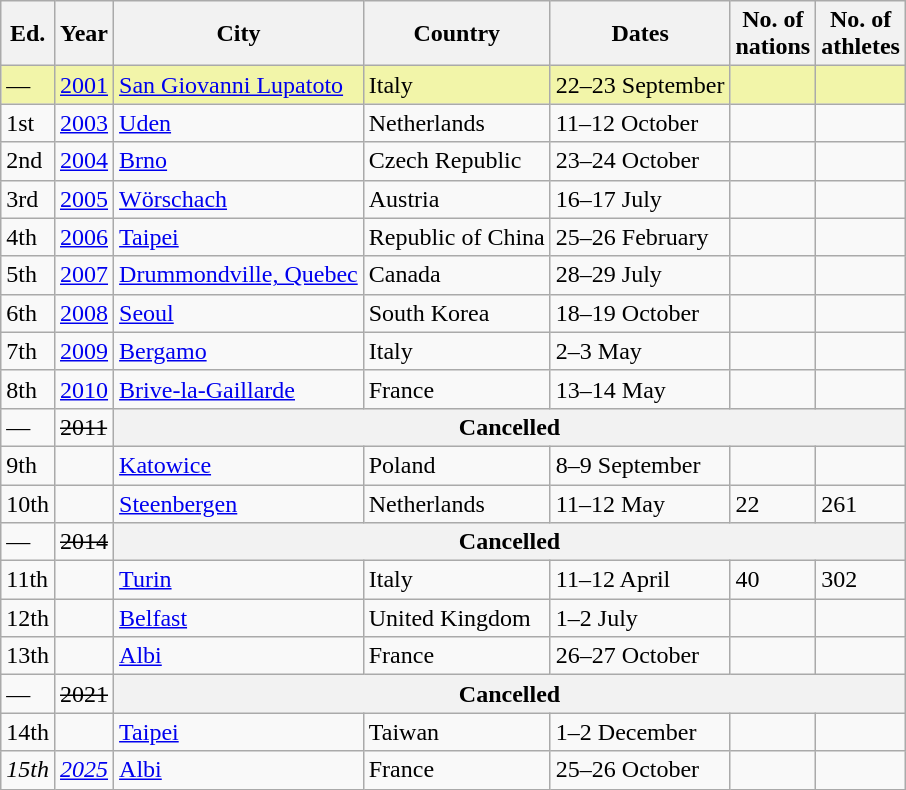<table class=wikitable>
<tr>
<th>Ed.</th>
<th>Year</th>
<th>City</th>
<th>Country</th>
<th>Dates</th>
<th>No. of<br>nations</th>
<th>No. of<br>athletes</th>
</tr>
<tr bgcolor=#F2F5A9>
<td>—</td>
<td><a href='#'>2001</a></td>
<td><a href='#'>San Giovanni Lupatoto</a></td>
<td>Italy</td>
<td>22–23 September</td>
<td></td>
<td></td>
</tr>
<tr>
<td>1st</td>
<td><a href='#'>2003</a></td>
<td><a href='#'>Uden</a></td>
<td>Netherlands</td>
<td>11–12 October</td>
<td></td>
<td></td>
</tr>
<tr>
<td>2nd</td>
<td><a href='#'>2004</a></td>
<td><a href='#'>Brno</a></td>
<td>Czech Republic</td>
<td>23–24 October</td>
<td></td>
<td></td>
</tr>
<tr>
<td>3rd</td>
<td><a href='#'>2005</a></td>
<td><a href='#'>Wörschach</a></td>
<td>Austria</td>
<td>16–17 July</td>
<td></td>
<td></td>
</tr>
<tr>
<td>4th</td>
<td><a href='#'>2006</a></td>
<td><a href='#'>Taipei</a></td>
<td>Republic of China</td>
<td>25–26 February</td>
<td></td>
<td></td>
</tr>
<tr>
<td>5th</td>
<td><a href='#'>2007</a></td>
<td><a href='#'>Drummondville, Quebec</a></td>
<td>Canada</td>
<td>28–29 July</td>
<td></td>
<td></td>
</tr>
<tr>
<td>6th</td>
<td><a href='#'>2008</a></td>
<td><a href='#'>Seoul</a></td>
<td>South Korea</td>
<td>18–19 October</td>
<td></td>
<td></td>
</tr>
<tr>
<td>7th</td>
<td><a href='#'>2009</a></td>
<td><a href='#'>Bergamo</a></td>
<td>Italy</td>
<td>2–3 May</td>
<td></td>
<td></td>
</tr>
<tr>
<td>8th</td>
<td><a href='#'>2010</a></td>
<td><a href='#'>Brive-la-Gaillarde</a></td>
<td>France</td>
<td>13–14 May</td>
<td></td>
<td></td>
</tr>
<tr>
<td>—</td>
<td><s>2011</s></td>
<th colspan=5>Cancelled</th>
</tr>
<tr>
<td>9th</td>
<td></td>
<td><a href='#'>Katowice</a></td>
<td>Poland</td>
<td>8–9 September</td>
<td></td>
<td></td>
</tr>
<tr>
<td>10th</td>
<td></td>
<td><a href='#'>Steenbergen</a></td>
<td>Netherlands</td>
<td>11–12 May</td>
<td>22</td>
<td>261</td>
</tr>
<tr>
<td>—</td>
<td><s>2014</s></td>
<th colspan=5>Cancelled</th>
</tr>
<tr>
<td>11th</td>
<td></td>
<td><a href='#'>Turin</a></td>
<td>Italy</td>
<td>11–12 April</td>
<td>40</td>
<td>302</td>
</tr>
<tr>
<td>12th</td>
<td></td>
<td><a href='#'>Belfast</a></td>
<td>United Kingdom</td>
<td>1–2 July</td>
<td></td>
<td></td>
</tr>
<tr>
<td>13th</td>
<td></td>
<td><a href='#'>Albi</a></td>
<td>France</td>
<td>26–27 October</td>
<td></td>
<td></td>
</tr>
<tr>
<td>—</td>
<td><s>2021</s></td>
<th colspan=5>Cancelled</th>
</tr>
<tr>
<td>14th</td>
<td></td>
<td><a href='#'>Taipei</a></td>
<td>Taiwan</td>
<td>1–2 December</td>
<td></td>
<td></td>
</tr>
<tr>
<td><em>15th</em></td>
<td><em><a href='#'>2025</a></em></td>
<td><a href='#'>Albi</a></td>
<td>France</td>
<td>25–26 October</td>
<td></td>
<td></td>
</tr>
</table>
